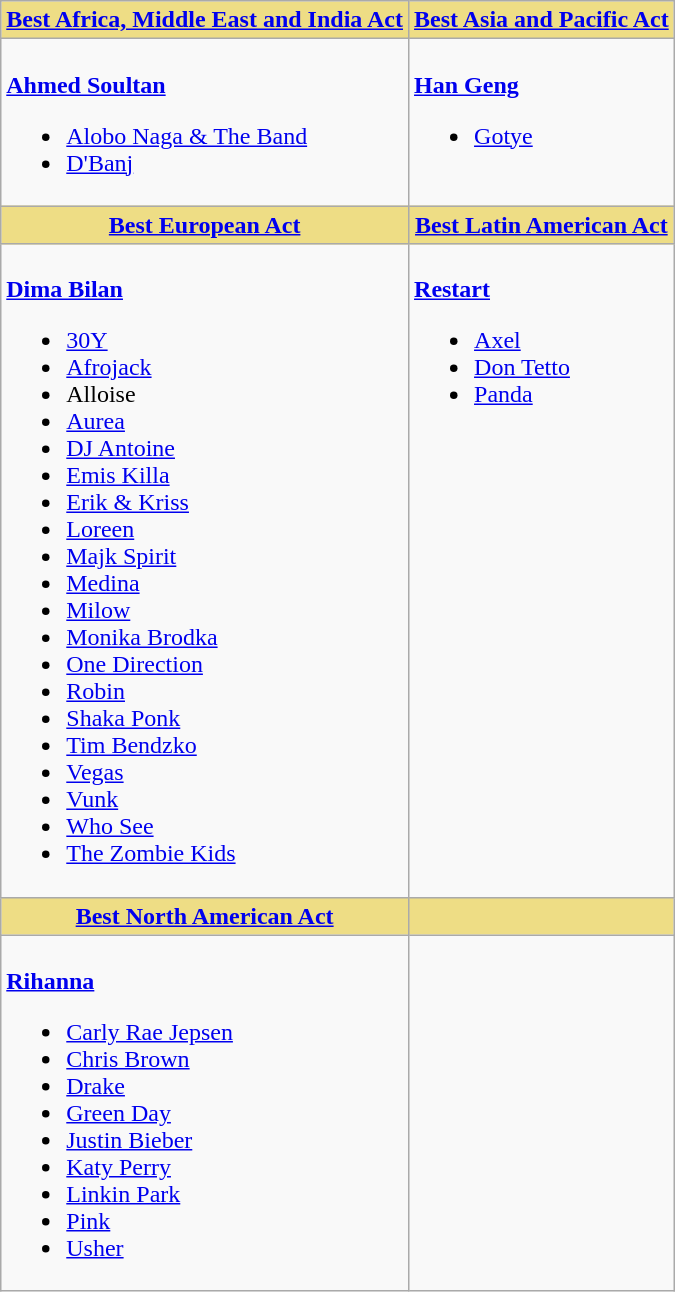<table class=wikitable style="width=100%">
<tr>
<th style="background:#EEDD85; width=50%"><a href='#'>Best Africa, Middle East and India Act</a></th>
<th style="background:#EEDD85; width=50%"><a href='#'>Best Asia and Pacific Act</a></th>
</tr>
<tr>
<td valign="top"><br><strong><a href='#'>Ahmed Soultan</a></strong><ul><li><a href='#'>Alobo Naga & The Band</a></li><li><a href='#'>D'Banj</a></li></ul></td>
<td valign="top"><br><strong><a href='#'>Han Geng</a></strong><ul><li><a href='#'>Gotye</a></li></ul></td>
</tr>
<tr>
<th style="background:#EEDD85; width=50%"><a href='#'>Best European Act</a></th>
<th style="background:#EEDD85; width=50%"><a href='#'>Best Latin American Act</a></th>
</tr>
<tr>
<td valign="top"><br><strong><a href='#'>Dima Bilan</a></strong><ul><li><a href='#'>30Y</a></li><li><a href='#'>Afrojack</a></li><li>Alloise</li><li><a href='#'>Aurea</a></li><li><a href='#'>DJ Antoine</a></li><li><a href='#'>Emis Killa</a></li><li><a href='#'>Erik & Kriss</a></li><li><a href='#'>Loreen</a></li><li><a href='#'>Majk Spirit</a></li><li><a href='#'>Medina</a></li><li><a href='#'>Milow</a></li><li><a href='#'>Monika Brodka</a></li><li><a href='#'>One Direction</a></li><li><a href='#'>Robin</a></li><li><a href='#'>Shaka Ponk</a></li><li><a href='#'>Tim Bendzko</a></li><li><a href='#'>Vegas</a></li><li><a href='#'>Vunk</a></li><li><a href='#'>Who See</a></li><li><a href='#'>The Zombie Kids</a></li></ul></td>
<td valign="top"><br><strong><a href='#'>Restart</a></strong><ul><li><a href='#'>Axel</a></li><li><a href='#'>Don Tetto</a></li><li><a href='#'>Panda</a></li></ul></td>
</tr>
<tr>
<th style="background:#EEDD85; width=50%"><a href='#'>Best North American Act</a></th>
<th style="background:#EEDD85; width=50%"></th>
</tr>
<tr>
<td valign="top"><br><strong><a href='#'>Rihanna</a></strong><ul><li><a href='#'>Carly Rae Jepsen</a></li><li><a href='#'>Chris Brown</a></li><li><a href='#'>Drake</a></li><li><a href='#'>Green Day</a></li><li><a href='#'>Justin Bieber</a></li><li><a href='#'>Katy Perry</a></li><li><a href='#'>Linkin Park</a></li><li><a href='#'>Pink</a></li><li><a href='#'>Usher</a></li></ul></td>
<td valign="top"></td>
</tr>
</table>
